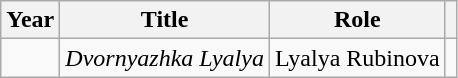<table class="wikitable sortable plainrowheaders">
<tr>
<th>Year</th>
<th>Title</th>
<th>Role</th>
<th></th>
</tr>
<tr>
<td></td>
<td><em>Dvornyazhka Lyalya</em></td>
<td>Lyalya Rubinova</td>
<td></td>
</tr>
</table>
